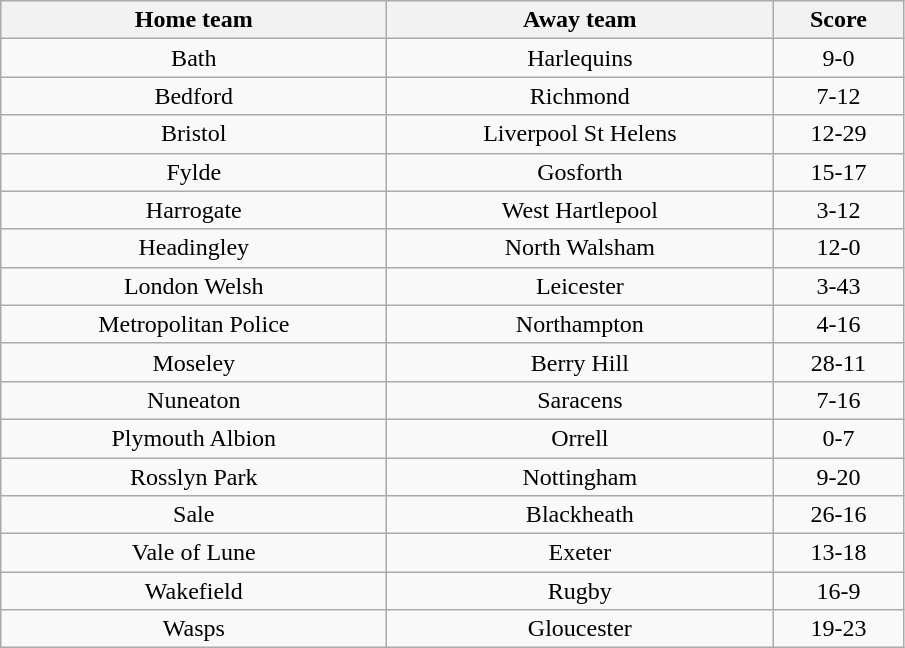<table class="wikitable" style="text-align: center">
<tr>
<th width=250>Home team</th>
<th width=250>Away team</th>
<th width=80>Score</th>
</tr>
<tr>
<td>Bath</td>
<td>Harlequins</td>
<td>9-0</td>
</tr>
<tr>
<td>Bedford</td>
<td>Richmond</td>
<td>7-12</td>
</tr>
<tr>
<td>Bristol</td>
<td>Liverpool St Helens</td>
<td>12-29</td>
</tr>
<tr>
<td>Fylde</td>
<td>Gosforth</td>
<td>15-17</td>
</tr>
<tr>
<td>Harrogate</td>
<td>West Hartlepool</td>
<td>3-12</td>
</tr>
<tr>
<td>Headingley</td>
<td>North Walsham</td>
<td>12-0</td>
</tr>
<tr>
<td>London Welsh</td>
<td>Leicester</td>
<td>3-43</td>
</tr>
<tr>
<td>Metropolitan Police</td>
<td>Northampton</td>
<td>4-16</td>
</tr>
<tr>
<td>Moseley</td>
<td>Berry Hill</td>
<td>28-11</td>
</tr>
<tr>
<td>Nuneaton</td>
<td>Saracens</td>
<td>7-16</td>
</tr>
<tr>
<td>Plymouth Albion</td>
<td>Orrell</td>
<td>0-7</td>
</tr>
<tr>
<td>Rosslyn Park</td>
<td>Nottingham</td>
<td>9-20</td>
</tr>
<tr>
<td>Sale</td>
<td>Blackheath</td>
<td>26-16</td>
</tr>
<tr>
<td>Vale of Lune</td>
<td>Exeter</td>
<td>13-18</td>
</tr>
<tr>
<td>Wakefield</td>
<td>Rugby</td>
<td>16-9</td>
</tr>
<tr>
<td>Wasps</td>
<td>Gloucester</td>
<td>19-23</td>
</tr>
</table>
